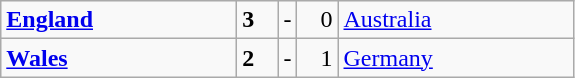<table class="wikitable">
<tr>
<td width=150> <strong><a href='#'>England</a></strong></td>
<td style="width:20px; text-align:left;"><strong>3</strong></td>
<td>-</td>
<td style="width:20px; text-align:right;">0</td>
<td width=150> <a href='#'>Australia</a></td>
</tr>
<tr>
<td> <strong><a href='#'>Wales</a></strong></td>
<td style="text-align:left;"><strong>2</strong></td>
<td>-</td>
<td style="text-align:right;">1</td>
<td> <a href='#'>Germany</a></td>
</tr>
</table>
